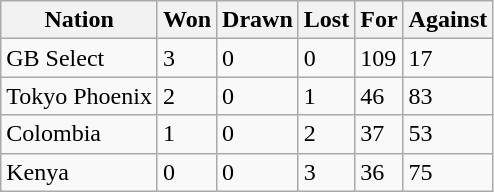<table class="wikitable">
<tr>
<th>Nation</th>
<th>Won</th>
<th>Drawn</th>
<th>Lost</th>
<th>For</th>
<th>Against</th>
</tr>
<tr>
<td>GB Select</td>
<td>3</td>
<td>0</td>
<td>0</td>
<td>109</td>
<td>17</td>
</tr>
<tr>
<td>Tokyo Phoenix</td>
<td>2</td>
<td>0</td>
<td>1</td>
<td>46</td>
<td>83</td>
</tr>
<tr>
<td>Colombia</td>
<td>1</td>
<td>0</td>
<td>2</td>
<td>37</td>
<td>53</td>
</tr>
<tr>
<td>Kenya</td>
<td>0</td>
<td>0</td>
<td>3</td>
<td>36</td>
<td>75</td>
</tr>
</table>
